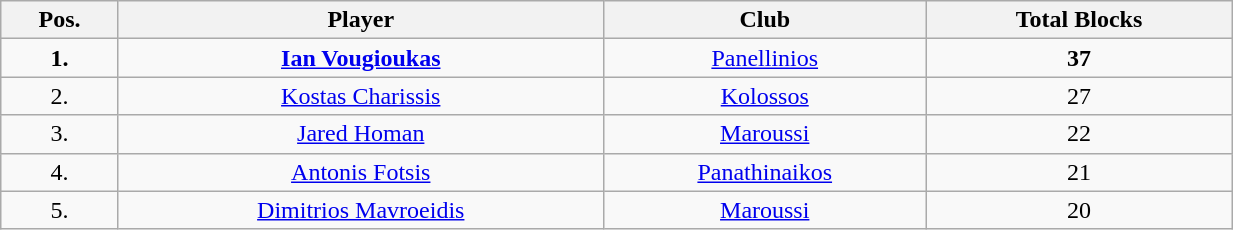<table class="wikitable" style="text-align: center;" width="65%">
<tr>
<th>Pos.</th>
<th>Player</th>
<th>Club</th>
<th>Total Blocks</th>
</tr>
<tr>
<td align="center"><strong>1.</strong></td>
<td> <strong><a href='#'>Ian Vougioukas</a></strong></td>
<td><a href='#'>Panellinios</a></td>
<td align="center"><strong>37</strong></td>
</tr>
<tr>
<td align="center">2.</td>
<td> <a href='#'>Kostas Charissis</a></td>
<td><a href='#'>Kolossos</a></td>
<td align="center">27</td>
</tr>
<tr>
<td align="center">3.</td>
<td> <a href='#'>Jared Homan</a></td>
<td><a href='#'>Maroussi</a></td>
<td align="center">22</td>
</tr>
<tr>
<td align="center">4.</td>
<td> <a href='#'>Antonis Fotsis</a></td>
<td><a href='#'>Panathinaikos</a></td>
<td align="center">21</td>
</tr>
<tr>
<td align="center">5.</td>
<td> <a href='#'>Dimitrios Mavroeidis</a></td>
<td><a href='#'>Maroussi</a></td>
<td align="center">20</td>
</tr>
</table>
